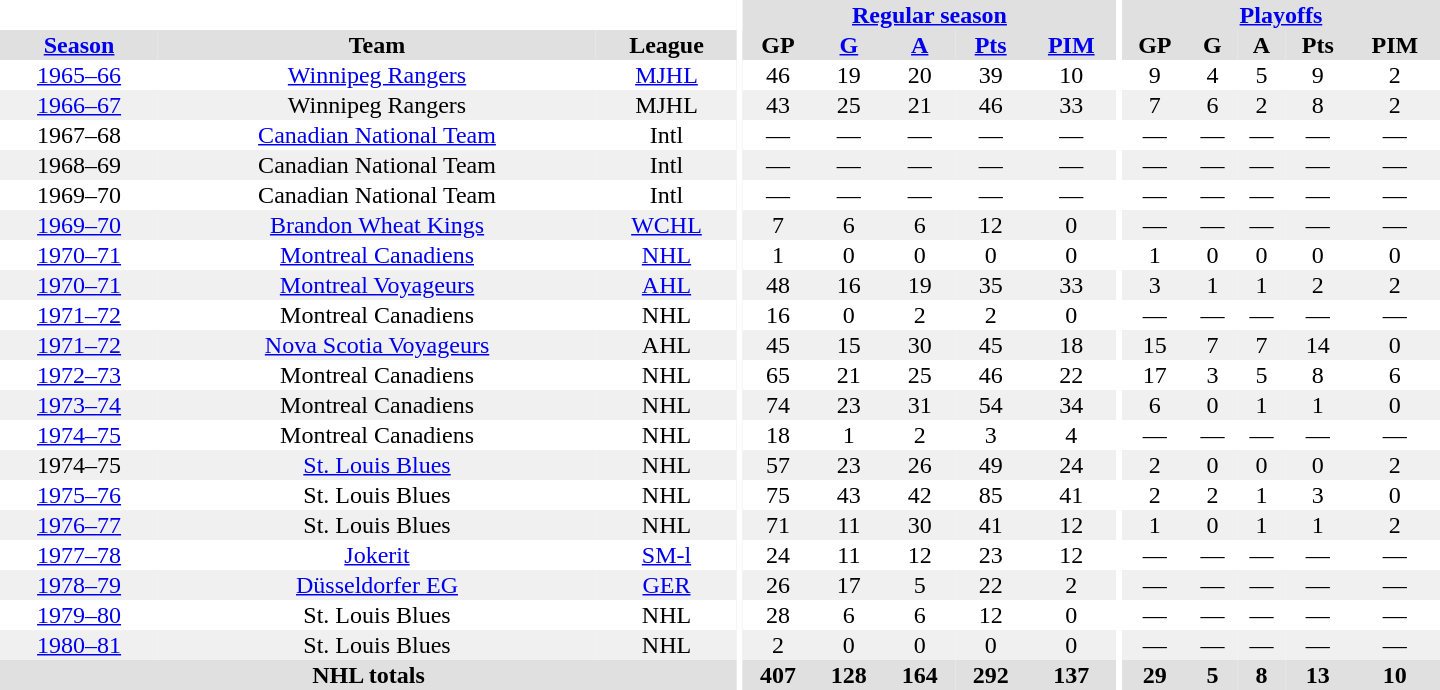<table border="0" cellpadding="1" cellspacing="0" style="text-align:center; width:60em">
<tr bgcolor="#e0e0e0">
<th colspan="3" bgcolor="#ffffff"></th>
<th rowspan="100" bgcolor="#ffffff"></th>
<th colspan="5"><a href='#'>Regular season</a></th>
<th rowspan="100" bgcolor="#ffffff"></th>
<th colspan="5"><a href='#'>Playoffs</a></th>
</tr>
<tr bgcolor="#e0e0e0">
<th><a href='#'>Season</a></th>
<th>Team</th>
<th>League</th>
<th>GP</th>
<th><a href='#'>G</a></th>
<th><a href='#'>A</a></th>
<th><a href='#'>Pts</a></th>
<th><a href='#'>PIM</a></th>
<th>GP</th>
<th>G</th>
<th>A</th>
<th>Pts</th>
<th>PIM</th>
</tr>
<tr>
<td><a href='#'>1965–66</a></td>
<td><a href='#'>Winnipeg Rangers</a></td>
<td><a href='#'>MJHL</a></td>
<td>46</td>
<td>19</td>
<td>20</td>
<td>39</td>
<td>10</td>
<td>9</td>
<td>4</td>
<td>5</td>
<td>9</td>
<td>2</td>
</tr>
<tr bgcolor="#f0f0f0">
<td><a href='#'>1966–67</a></td>
<td>Winnipeg Rangers</td>
<td>MJHL</td>
<td>43</td>
<td>25</td>
<td>21</td>
<td>46</td>
<td>33</td>
<td>7</td>
<td>6</td>
<td>2</td>
<td>8</td>
<td>2</td>
</tr>
<tr>
<td>1967–68</td>
<td><a href='#'>Canadian National Team</a></td>
<td>Intl</td>
<td>—</td>
<td>—</td>
<td>—</td>
<td>—</td>
<td>—</td>
<td>—</td>
<td>—</td>
<td>—</td>
<td>—</td>
<td>—</td>
</tr>
<tr bgcolor="#f0f0f0">
<td>1968–69</td>
<td>Canadian National Team</td>
<td>Intl</td>
<td>—</td>
<td>—</td>
<td>—</td>
<td>—</td>
<td>—</td>
<td>—</td>
<td>—</td>
<td>—</td>
<td>—</td>
<td>—</td>
</tr>
<tr>
<td>1969–70</td>
<td>Canadian National Team</td>
<td>Intl</td>
<td>—</td>
<td>—</td>
<td>—</td>
<td>—</td>
<td>—</td>
<td>—</td>
<td>—</td>
<td>—</td>
<td>—</td>
<td>—</td>
</tr>
<tr bgcolor="#f0f0f0">
<td><a href='#'>1969–70</a></td>
<td><a href='#'>Brandon Wheat Kings</a></td>
<td><a href='#'>WCHL</a></td>
<td>7</td>
<td>6</td>
<td>6</td>
<td>12</td>
<td>0</td>
<td>—</td>
<td>—</td>
<td>—</td>
<td>—</td>
<td>—</td>
</tr>
<tr>
<td><a href='#'>1970–71</a></td>
<td><a href='#'>Montreal Canadiens</a></td>
<td><a href='#'>NHL</a></td>
<td>1</td>
<td>0</td>
<td>0</td>
<td>0</td>
<td>0</td>
<td>1</td>
<td>0</td>
<td>0</td>
<td>0</td>
<td>0</td>
</tr>
<tr bgcolor="#f0f0f0">
<td><a href='#'>1970–71</a></td>
<td><a href='#'>Montreal Voyageurs</a></td>
<td><a href='#'>AHL</a></td>
<td>48</td>
<td>16</td>
<td>19</td>
<td>35</td>
<td>33</td>
<td>3</td>
<td>1</td>
<td>1</td>
<td>2</td>
<td>2</td>
</tr>
<tr>
<td><a href='#'>1971–72</a></td>
<td>Montreal Canadiens</td>
<td>NHL</td>
<td>16</td>
<td>0</td>
<td>2</td>
<td>2</td>
<td>0</td>
<td>—</td>
<td>—</td>
<td>—</td>
<td>—</td>
<td>—</td>
</tr>
<tr bgcolor="#f0f0f0">
<td><a href='#'>1971–72</a></td>
<td><a href='#'>Nova Scotia Voyageurs</a></td>
<td>AHL</td>
<td>45</td>
<td>15</td>
<td>30</td>
<td>45</td>
<td>18</td>
<td>15</td>
<td>7</td>
<td>7</td>
<td>14</td>
<td>0</td>
</tr>
<tr>
<td><a href='#'>1972–73</a></td>
<td>Montreal Canadiens</td>
<td>NHL</td>
<td>65</td>
<td>21</td>
<td>25</td>
<td>46</td>
<td>22</td>
<td>17</td>
<td>3</td>
<td>5</td>
<td>8</td>
<td>6</td>
</tr>
<tr bgcolor="#f0f0f0">
<td><a href='#'>1973–74</a></td>
<td>Montreal Canadiens</td>
<td>NHL</td>
<td>74</td>
<td>23</td>
<td>31</td>
<td>54</td>
<td>34</td>
<td>6</td>
<td>0</td>
<td>1</td>
<td>1</td>
<td>0</td>
</tr>
<tr>
<td><a href='#'>1974–75</a></td>
<td>Montreal Canadiens</td>
<td>NHL</td>
<td>18</td>
<td>1</td>
<td>2</td>
<td>3</td>
<td>4</td>
<td>—</td>
<td>—</td>
<td>—</td>
<td>—</td>
<td>—</td>
</tr>
<tr bgcolor="#f0f0f0">
<td>1974–75</td>
<td><a href='#'>St. Louis Blues</a></td>
<td>NHL</td>
<td>57</td>
<td>23</td>
<td>26</td>
<td>49</td>
<td>24</td>
<td>2</td>
<td>0</td>
<td>0</td>
<td>0</td>
<td>2</td>
</tr>
<tr>
<td><a href='#'>1975–76</a></td>
<td>St. Louis Blues</td>
<td>NHL</td>
<td>75</td>
<td>43</td>
<td>42</td>
<td>85</td>
<td>41</td>
<td>2</td>
<td>2</td>
<td>1</td>
<td>3</td>
<td>0</td>
</tr>
<tr bgcolor="#f0f0f0">
<td><a href='#'>1976–77</a></td>
<td>St. Louis Blues</td>
<td>NHL</td>
<td>71</td>
<td>11</td>
<td>30</td>
<td>41</td>
<td>12</td>
<td>1</td>
<td>0</td>
<td>1</td>
<td>1</td>
<td>2</td>
</tr>
<tr>
<td><a href='#'>1977–78</a></td>
<td><a href='#'>Jokerit</a></td>
<td><a href='#'>SM-l</a></td>
<td>24</td>
<td>11</td>
<td>12</td>
<td>23</td>
<td>12</td>
<td>—</td>
<td>—</td>
<td>—</td>
<td>—</td>
<td>—</td>
</tr>
<tr bgcolor="#f0f0f0">
<td><a href='#'>1978–79</a></td>
<td><a href='#'>Düsseldorfer EG</a></td>
<td><a href='#'>GER</a></td>
<td>26</td>
<td>17</td>
<td>5</td>
<td>22</td>
<td>2</td>
<td>—</td>
<td>—</td>
<td>—</td>
<td>—</td>
<td>—</td>
</tr>
<tr>
<td><a href='#'>1979–80</a></td>
<td>St. Louis Blues</td>
<td>NHL</td>
<td>28</td>
<td>6</td>
<td>6</td>
<td>12</td>
<td>0</td>
<td>—</td>
<td>—</td>
<td>—</td>
<td>—</td>
<td>—</td>
</tr>
<tr bgcolor="#f0f0f0">
<td><a href='#'>1980–81</a></td>
<td>St. Louis Blues</td>
<td>NHL</td>
<td>2</td>
<td>0</td>
<td>0</td>
<td>0</td>
<td>0</td>
<td>—</td>
<td>—</td>
<td>—</td>
<td>—</td>
<td>—</td>
</tr>
<tr bgcolor="#e0e0e0">
<th colspan="3">NHL totals</th>
<th>407</th>
<th>128</th>
<th>164</th>
<th>292</th>
<th>137</th>
<th>29</th>
<th>5</th>
<th>8</th>
<th>13</th>
<th>10</th>
</tr>
</table>
